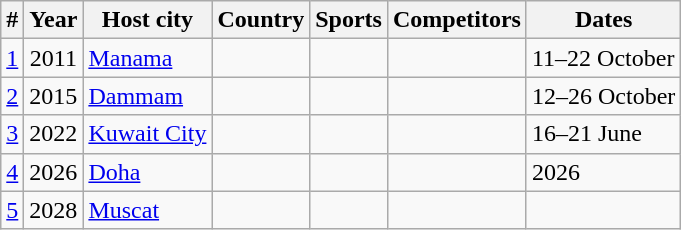<table class="wikitable">
<tr>
<th>#</th>
<th>Year</th>
<th>Host city</th>
<th>Country</th>
<th>Sports</th>
<th>Competitors</th>
<th>Dates</th>
</tr>
<tr>
<td align=center><a href='#'>1</a></td>
<td align=center>2011</td>
<td><a href='#'>Manama</a></td>
<td></td>
<td align="right"></td>
<td align="right"></td>
<td align="left">11–22 October</td>
</tr>
<tr>
<td align=center><a href='#'>2</a></td>
<td align=center>2015</td>
<td><a href='#'>Dammam</a></td>
<td></td>
<td align="right"></td>
<td align="right"></td>
<td align="left">12–26 October</td>
</tr>
<tr>
<td align=center><a href='#'>3</a></td>
<td align=center>2022</td>
<td><a href='#'>Kuwait City</a></td>
<td></td>
<td align="right"></td>
<td align="right"></td>
<td align="left">16–21 June</td>
</tr>
<tr>
<td align=center><a href='#'>4</a></td>
<td align=center>2026</td>
<td><a href='#'>Doha</a></td>
<td></td>
<td align="right"></td>
<td align="center"></td>
<td align="left">2026</td>
</tr>
<tr>
<td align=center><a href='#'>5</a></td>
<td>2028</td>
<td><a href='#'>Muscat</a></td>
<td></td>
<td></td>
<td></td>
<td></td>
</tr>
</table>
